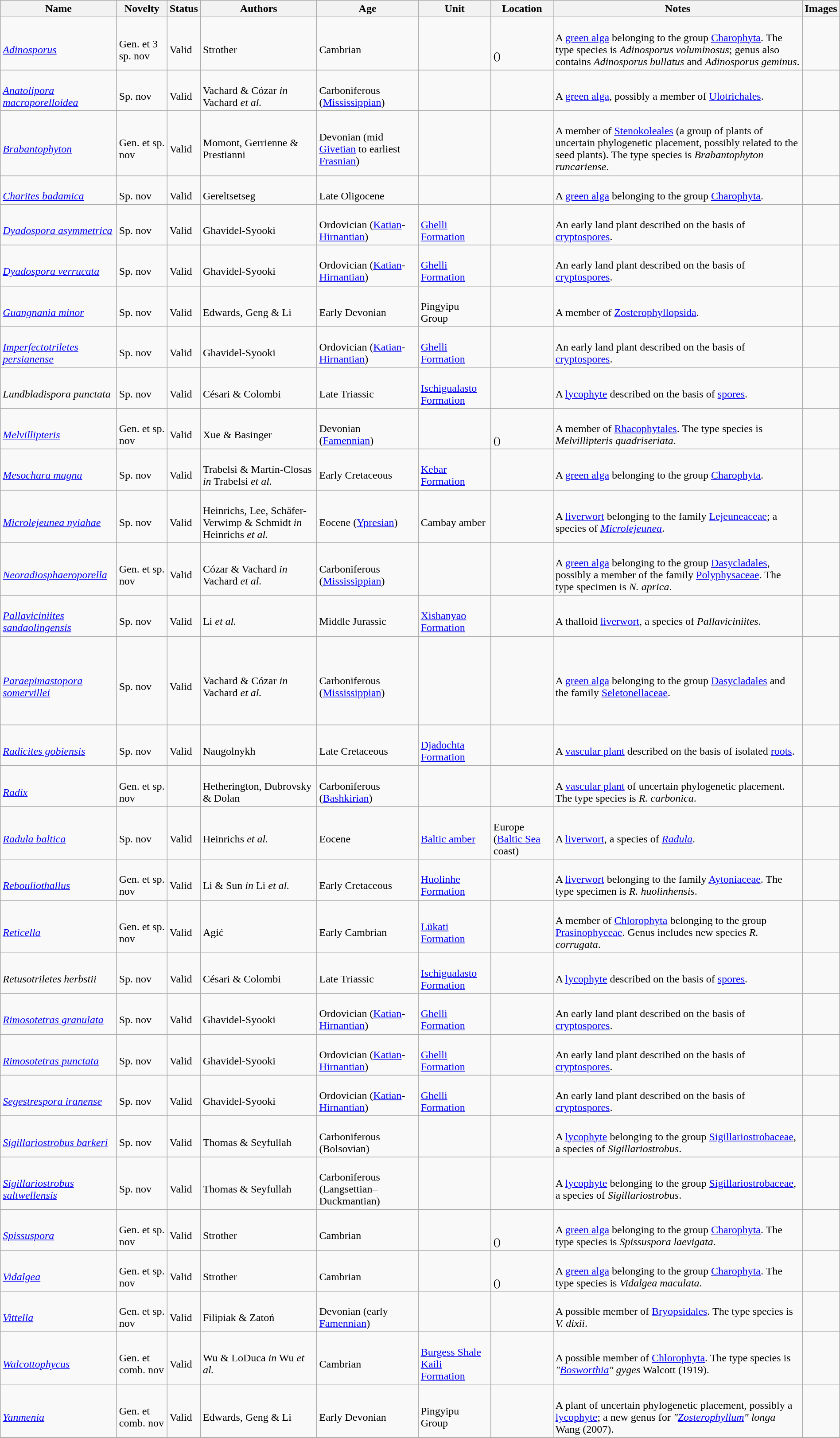<table class="wikitable sortable" align="center" width="100%">
<tr>
<th>Name</th>
<th>Novelty</th>
<th>Status</th>
<th>Authors</th>
<th>Age</th>
<th>Unit</th>
<th>Location</th>
<th>Notes</th>
<th>Images</th>
</tr>
<tr>
<td><br><em><a href='#'>Adinosporus</a></em></td>
<td><br>Gen. et 3 sp. nov</td>
<td><br>Valid</td>
<td><br>Strother</td>
<td><br>Cambrian</td>
<td></td>
<td><br><br>()</td>
<td><br>A <a href='#'>green alga</a> belonging to the group <a href='#'>Charophyta</a>. The type species is <em>Adinosporus voluminosus</em>; genus also contains <em>Adinosporus bullatus</em> and <em>Adinosporus geminus</em>.</td>
<td></td>
</tr>
<tr>
<td><br><em><a href='#'>Anatolipora macroporelloidea</a></em></td>
<td><br>Sp. nov</td>
<td><br>Valid</td>
<td><br>Vachard & Cózar <em>in</em> Vachard <em>et al.</em></td>
<td><br>Carboniferous (<a href='#'>Mississippian</a>)</td>
<td></td>
<td><br></td>
<td><br>A <a href='#'>green alga</a>, possibly a member of <a href='#'>Ulotrichales</a>.</td>
<td></td>
</tr>
<tr>
<td><br><em><a href='#'>Brabantophyton</a></em></td>
<td><br>Gen. et sp. nov</td>
<td><br>Valid</td>
<td><br>Momont, Gerrienne & Prestianni</td>
<td><br>Devonian (mid <a href='#'>Givetian</a> to earliest <a href='#'>Frasnian</a>)</td>
<td></td>
<td><br></td>
<td><br>A member of <a href='#'>Stenokoleales</a> (a group of plants of uncertain phylogenetic placement, possibly related to the seed plants). The type species is <em>Brabantophyton runcariense</em>.</td>
<td></td>
</tr>
<tr>
<td><br><em><a href='#'>Charites badamica</a></em></td>
<td><br>Sp. nov</td>
<td><br>Valid</td>
<td><br>Gereltsetseg</td>
<td><br>Late Oligocene</td>
<td></td>
<td><br></td>
<td><br>A <a href='#'>green alga</a> belonging to the group <a href='#'>Charophyta</a>.</td>
<td></td>
</tr>
<tr>
<td><br><em><a href='#'>Dyadospora asymmetrica</a></em></td>
<td><br>Sp. nov</td>
<td><br>Valid</td>
<td><br>Ghavidel-Syooki</td>
<td><br>Ordovician (<a href='#'>Katian</a>-<a href='#'>Hirnantian</a>)</td>
<td><br><a href='#'>Ghelli Formation</a></td>
<td><br></td>
<td><br>An early land plant described on the basis of <a href='#'>cryptospores</a>.</td>
<td></td>
</tr>
<tr>
<td><br><em><a href='#'>Dyadospora verrucata</a></em></td>
<td><br>Sp. nov</td>
<td><br>Valid</td>
<td><br>Ghavidel-Syooki</td>
<td><br>Ordovician (<a href='#'>Katian</a>-<a href='#'>Hirnantian</a>)</td>
<td><br><a href='#'>Ghelli Formation</a></td>
<td><br></td>
<td><br>An early land plant described on the basis of <a href='#'>cryptospores</a>.</td>
<td></td>
</tr>
<tr>
<td><br><em><a href='#'>Guangnania minor</a></em></td>
<td><br>Sp. nov</td>
<td><br>Valid</td>
<td><br>Edwards, Geng & Li</td>
<td><br>Early Devonian</td>
<td><br>Pingyipu Group</td>
<td><br></td>
<td><br>A member of <a href='#'>Zosterophyllopsida</a>.</td>
<td></td>
</tr>
<tr>
<td><br><em><a href='#'>Imperfectotriletes persianense</a></em></td>
<td><br>Sp. nov</td>
<td><br>Valid</td>
<td><br>Ghavidel-Syooki</td>
<td><br>Ordovician (<a href='#'>Katian</a>-<a href='#'>Hirnantian</a>)</td>
<td><br><a href='#'>Ghelli Formation</a></td>
<td><br></td>
<td><br>An early land plant described on the basis of <a href='#'>cryptospores</a>.</td>
<td></td>
</tr>
<tr>
<td><br><em>Lundbladispora punctata</em></td>
<td><br>Sp. nov</td>
<td><br>Valid</td>
<td><br>Césari & Colombi</td>
<td><br>Late Triassic</td>
<td><br><a href='#'>Ischigualasto Formation</a></td>
<td><br></td>
<td><br>A <a href='#'>lycophyte</a> described on the basis of <a href='#'>spores</a>.</td>
<td></td>
</tr>
<tr>
<td><br><em><a href='#'>Melvillipteris</a></em></td>
<td><br>Gen. et sp. nov</td>
<td><br>Valid</td>
<td><br>Xue & Basinger</td>
<td><br>Devonian (<a href='#'>Famennian</a>)</td>
<td></td>
<td><br><br>()</td>
<td><br>A member of <a href='#'>Rhacophytales</a>. The type species is <em>Melvillipteris quadriseriata</em>.</td>
<td></td>
</tr>
<tr>
<td><br><em><a href='#'>Mesochara magna</a></em></td>
<td><br>Sp. nov</td>
<td><br>Valid</td>
<td><br>Trabelsi & Martín-Closas <em>in</em> Trabelsi <em>et al.</em></td>
<td><br>Early Cretaceous</td>
<td><br><a href='#'>Kebar Formation</a></td>
<td><br></td>
<td><br>A <a href='#'>green alga</a> belonging to the group <a href='#'>Charophyta</a>.</td>
<td></td>
</tr>
<tr>
<td><br><em><a href='#'>Microlejeunea nyiahae</a></em></td>
<td><br>Sp. nov</td>
<td><br>Valid</td>
<td><br>Heinrichs, Lee, Schäfer-Verwimp & Schmidt <em>in</em> Heinrichs <em>et al.</em></td>
<td><br>Eocene (<a href='#'>Ypresian</a>)</td>
<td><br>Cambay amber</td>
<td><br></td>
<td><br>A <a href='#'>liverwort</a> belonging to the family <a href='#'>Lejeuneaceae</a>; a species of <em><a href='#'>Microlejeunea</a></em>.</td>
<td></td>
</tr>
<tr>
<td><br><em><a href='#'>Neoradiosphaeroporella</a></em></td>
<td><br>Gen. et sp. nov</td>
<td><br>Valid</td>
<td><br>Cózar & Vachard <em>in</em> Vachard <em>et al.</em></td>
<td><br>Carboniferous (<a href='#'>Mississippian</a>)</td>
<td></td>
<td><br><br>
</td>
<td><br>A <a href='#'>green alga</a> belonging to the group <a href='#'>Dasycladales</a>, possibly a member of the family <a href='#'>Polyphysaceae</a>. The type specimen is <em>N. aprica</em>.</td>
<td></td>
</tr>
<tr>
<td><br><em><a href='#'>Pallaviciniites sandaolingensis</a></em></td>
<td><br>Sp. nov</td>
<td><br>Valid</td>
<td><br>Li <em>et al.</em></td>
<td><br>Middle Jurassic</td>
<td><br><a href='#'>Xishanyao Formation</a></td>
<td><br></td>
<td><br>A thalloid <a href='#'>liverwort</a>, a species of <em>Pallaviciniites</em>.</td>
<td></td>
</tr>
<tr>
<td><br><em><a href='#'>Paraepimastopora somervillei</a></em></td>
<td><br>Sp. nov</td>
<td><br>Valid</td>
<td><br>Vachard & Cózar <em>in</em> Vachard <em>et al.</em></td>
<td><br>Carboniferous (<a href='#'>Mississippian</a>)</td>
<td></td>
<td><br><br>
<br>
<br>
<br>
<br>
<br>
</td>
<td><br>A <a href='#'>green alga</a> belonging to the group <a href='#'>Dasycladales</a> and the family <a href='#'>Seletonellaceae</a>.</td>
<td></td>
</tr>
<tr>
<td><br><em><a href='#'>Radicites gobiensis</a></em></td>
<td><br>Sp. nov</td>
<td><br>Valid</td>
<td><br>Naugolnykh</td>
<td><br>Late Cretaceous</td>
<td><br><a href='#'>Djadochta Formation</a></td>
<td><br></td>
<td><br>A <a href='#'>vascular plant</a> described on the basis of isolated <a href='#'>roots</a>.</td>
<td></td>
</tr>
<tr>
<td><br><em><a href='#'>Radix</a></em></td>
<td><br>Gen. et sp. nov</td>
<td></td>
<td><br>Hetherington, Dubrovsky & Dolan</td>
<td><br>Carboniferous (<a href='#'>Bashkirian</a>)</td>
<td></td>
<td><br></td>
<td><br>A <a href='#'>vascular plant</a> of uncertain phylogenetic placement. The type species is <em>R. carbonica</em>.</td>
<td></td>
</tr>
<tr>
<td><br><em><a href='#'>Radula baltica</a></em></td>
<td><br>Sp. nov</td>
<td><br>Valid</td>
<td><br>Heinrichs <em>et al.</em></td>
<td><br>Eocene</td>
<td><br><a href='#'>Baltic amber</a></td>
<td><br>Europe (<a href='#'>Baltic Sea</a> coast)</td>
<td><br>A <a href='#'>liverwort</a>, a species of <em><a href='#'>Radula</a></em>.</td>
<td></td>
</tr>
<tr>
<td><br><em><a href='#'>Rebouliothallus</a></em></td>
<td><br>Gen. et sp. nov</td>
<td><br>Valid</td>
<td><br>Li & Sun <em>in</em> Li <em>et al.</em></td>
<td><br>Early Cretaceous</td>
<td><br><a href='#'>Huolinhe Formation</a></td>
<td><br></td>
<td><br>A <a href='#'>liverwort</a> belonging to the family <a href='#'>Aytoniaceae</a>. The type specimen is <em>R. huolinhensis</em>.</td>
<td></td>
</tr>
<tr>
<td><br><em><a href='#'>Reticella</a></em></td>
<td><br>Gen. et sp. nov</td>
<td><br>Valid</td>
<td><br>Agić</td>
<td><br>Early Cambrian</td>
<td><br><a href='#'>Lükati Formation</a></td>
<td><br></td>
<td><br>A member of <a href='#'>Chlorophyta</a> belonging to the group <a href='#'>Prasinophyceae</a>. Genus includes new species <em>R. corrugata</em>.</td>
<td></td>
</tr>
<tr>
<td><br><em>Retusotriletes herbstii</em></td>
<td><br>Sp. nov</td>
<td><br>Valid</td>
<td><br>Césari & Colombi</td>
<td><br>Late Triassic</td>
<td><br><a href='#'>Ischigualasto Formation</a></td>
<td><br></td>
<td><br>A <a href='#'>lycophyte</a> described on the basis of <a href='#'>spores</a>.</td>
<td></td>
</tr>
<tr>
<td><br><em><a href='#'>Rimosotetras granulata</a></em></td>
<td><br>Sp. nov</td>
<td><br>Valid</td>
<td><br>Ghavidel-Syooki</td>
<td><br>Ordovician (<a href='#'>Katian</a>-<a href='#'>Hirnantian</a>)</td>
<td><br><a href='#'>Ghelli Formation</a></td>
<td><br></td>
<td><br>An early land plant described on the basis of <a href='#'>cryptospores</a>.</td>
<td></td>
</tr>
<tr>
<td><br><em><a href='#'>Rimosotetras punctata</a></em></td>
<td><br>Sp. nov</td>
<td><br>Valid</td>
<td><br>Ghavidel-Syooki</td>
<td><br>Ordovician (<a href='#'>Katian</a>-<a href='#'>Hirnantian</a>)</td>
<td><br><a href='#'>Ghelli Formation</a></td>
<td><br></td>
<td><br>An early land plant described on the basis of <a href='#'>cryptospores</a>.</td>
<td></td>
</tr>
<tr>
<td><br><em><a href='#'>Segestrespora iranense</a></em></td>
<td><br>Sp. nov</td>
<td><br>Valid</td>
<td><br>Ghavidel-Syooki</td>
<td><br>Ordovician (<a href='#'>Katian</a>-<a href='#'>Hirnantian</a>)</td>
<td><br><a href='#'>Ghelli Formation</a></td>
<td><br></td>
<td><br>An early land plant described on the basis of <a href='#'>cryptospores</a>.</td>
<td></td>
</tr>
<tr>
<td><br><em><a href='#'>Sigillariostrobus barkeri</a></em></td>
<td><br>Sp. nov</td>
<td><br>Valid</td>
<td><br>Thomas & Seyfullah</td>
<td><br>Carboniferous (Bolsovian)</td>
<td></td>
<td><br></td>
<td><br>A <a href='#'>lycophyte</a> belonging to the group <a href='#'>Sigillariostrobaceae</a>, a species of <em>Sigillariostrobus</em>.</td>
<td></td>
</tr>
<tr>
<td><br><em><a href='#'>Sigillariostrobus saltwellensis</a></em></td>
<td><br>Sp. nov</td>
<td><br>Valid</td>
<td><br>Thomas & Seyfullah</td>
<td><br>Carboniferous (Langsettian–Duckmantian)</td>
<td></td>
<td><br></td>
<td><br>A <a href='#'>lycophyte</a> belonging to the group <a href='#'>Sigillariostrobaceae</a>, a species of <em>Sigillariostrobus</em>.</td>
<td></td>
</tr>
<tr>
<td><br><em><a href='#'>Spissuspora</a></em></td>
<td><br>Gen. et sp. nov</td>
<td><br>Valid</td>
<td><br>Strother</td>
<td><br>Cambrian</td>
<td></td>
<td><br><br>()</td>
<td><br>A <a href='#'>green alga</a> belonging to the group <a href='#'>Charophyta</a>. The type species is <em>Spissuspora laevigata</em>.</td>
<td></td>
</tr>
<tr>
<td><br><em><a href='#'>Vidalgea</a></em></td>
<td><br>Gen. et sp. nov</td>
<td><br>Valid</td>
<td><br>Strother</td>
<td><br>Cambrian</td>
<td></td>
<td><br><br>()</td>
<td><br>A <a href='#'>green alga</a> belonging to the group <a href='#'>Charophyta</a>. The type species is <em>Vidalgea maculata</em>.</td>
<td></td>
</tr>
<tr>
<td><br><em><a href='#'>Vittella</a></em></td>
<td><br>Gen. et sp. nov</td>
<td><br>Valid</td>
<td><br>Filipiak & Zatoń</td>
<td><br>Devonian (early <a href='#'>Famennian</a>)</td>
<td></td>
<td><br></td>
<td><br>A possible member of <a href='#'>Bryopsidales</a>. The type species is <em>V. dixii</em>.</td>
<td></td>
</tr>
<tr>
<td><br><em><a href='#'>Walcottophycus</a></em></td>
<td><br>Gen. et comb. nov</td>
<td><br>Valid</td>
<td><br>Wu & LoDuca <em>in</em> Wu <em>et al.</em></td>
<td><br>Cambrian</td>
<td><br><a href='#'>Burgess Shale</a><br>
<a href='#'>Kaili Formation</a></td>
<td><br><br>
</td>
<td><br>A possible member of <a href='#'>Chlorophyta</a>. The type species is <em>"<a href='#'>Bosworthia</a>" gyges</em> Walcott (1919).</td>
<td></td>
</tr>
<tr>
<td><br><em><a href='#'>Yanmenia</a></em></td>
<td><br>Gen. et comb. nov</td>
<td><br>Valid</td>
<td><br>Edwards, Geng & Li</td>
<td><br>Early Devonian</td>
<td><br>Pingyipu Group</td>
<td><br></td>
<td><br>A plant of uncertain phylogenetic placement, possibly a <a href='#'>lycophyte</a>; a new genus for <em>"<a href='#'>Zosterophyllum</a>" longa</em> Wang (2007).</td>
<td></td>
</tr>
<tr>
</tr>
</table>
